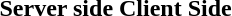<table>
<tr>
<th>Server side</th>
<th>Client Side</th>
</tr>
<tr style="vertical-align:top">
<td></td>
<td></td>
</tr>
</table>
